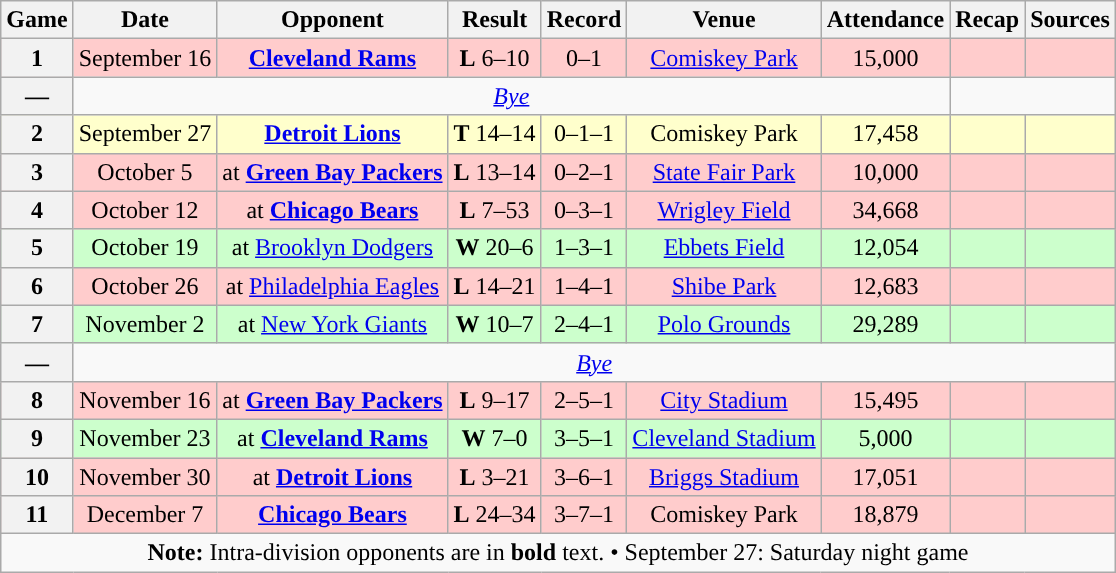<table class="wikitable" style="text-align:center">
<tr>
<th>Game</th>
<th>Date</th>
<th>Opponent</th>
<th>Result</th>
<th>Record</th>
<th>Venue</th>
<th>Attendance</th>
<th>Recap</th>
<th>Sources</th>
</tr>
<tr style="background:#fcc">
<th>1</th>
<td>September 16</td>
<td><strong><a href='#'>Cleveland Rams</a></strong></td>
<td><strong>L</strong> 6–10</td>
<td>0–1</td>
<td><a href='#'>Comiskey Park</a></td>
<td>15,000</td>
<td></td>
<td></td>
</tr>
<tr>
<th>—</th>
<td colspan="6"><em><a href='#'>Bye</a></em></td>
</tr>
<tr style="background:#ffc">
<th>2</th>
<td>September 27</td>
<td><strong><a href='#'>Detroit Lions</a></strong></td>
<td><strong>T</strong> 14–14</td>
<td>0–1–1</td>
<td>Comiskey Park</td>
<td>17,458</td>
<td></td>
<td></td>
</tr>
<tr style="background:#fcc">
<th>3</th>
<td>October 5</td>
<td>at <strong><a href='#'>Green Bay Packers</a></strong></td>
<td><strong>L</strong> 13–14</td>
<td>0–2–1</td>
<td><a href='#'>State Fair Park</a></td>
<td>10,000</td>
<td></td>
<td></td>
</tr>
<tr style="background:#fcc">
<th>4</th>
<td>October 12</td>
<td>at <strong><a href='#'>Chicago Bears</a></strong></td>
<td><strong>L</strong> 7–53</td>
<td>0–3–1</td>
<td><a href='#'>Wrigley Field</a></td>
<td>34,668</td>
<td></td>
<td></td>
</tr>
<tr style="background:#cfc">
<th>5</th>
<td>October 19</td>
<td>at <a href='#'>Brooklyn Dodgers</a></td>
<td><strong>W</strong> 20–6</td>
<td>1–3–1</td>
<td><a href='#'>Ebbets Field</a></td>
<td>12,054</td>
<td></td>
<td></td>
</tr>
<tr style="background:#fcc">
<th>6</th>
<td>October 26</td>
<td>at <a href='#'>Philadelphia Eagles</a></td>
<td><strong>L</strong> 14–21</td>
<td>1–4–1</td>
<td><a href='#'>Shibe Park</a></td>
<td>12,683</td>
<td></td>
<td></td>
</tr>
<tr style="background:#cfc">
<th>7</th>
<td>November 2</td>
<td>at <a href='#'>New York Giants</a></td>
<td><strong>W</strong> 10–7</td>
<td>2–4–1</td>
<td><a href='#'>Polo Grounds</a></td>
<td>29,289</td>
<td></td>
<td></td>
</tr>
<tr>
<th>—</th>
<td colspan="8"><em><a href='#'>Bye</a></em></td>
</tr>
<tr style="background:#fcc">
<th>8</th>
<td>November 16</td>
<td>at <strong><a href='#'>Green Bay Packers</a></strong></td>
<td><strong>L</strong> 9–17</td>
<td>2–5–1</td>
<td><a href='#'>City Stadium</a></td>
<td>15,495</td>
<td></td>
<td></td>
</tr>
<tr style="background:#cfc">
<th>9</th>
<td>November 23</td>
<td>at <strong><a href='#'>Cleveland Rams</a></strong></td>
<td><strong>W</strong> 7–0</td>
<td>3–5–1</td>
<td><a href='#'>Cleveland Stadium</a></td>
<td>5,000</td>
<td></td>
<td></td>
</tr>
<tr style="background:#fcc">
<th>10</th>
<td>November 30</td>
<td>at <strong><a href='#'>Detroit Lions</a></strong></td>
<td><strong>L</strong> 3–21</td>
<td>3–6–1</td>
<td><a href='#'>Briggs Stadium</a></td>
<td>17,051</td>
<td></td>
<td></td>
</tr>
<tr style="background:#fcc">
<th>11</th>
<td>December 7</td>
<td><strong><a href='#'>Chicago Bears</a></strong></td>
<td><strong>L</strong> 24–34</td>
<td>3–7–1</td>
<td>Comiskey Park</td>
<td>18,879</td>
<td></td>
<td></td>
</tr>
<tr>
<td colspan="10"><strong>Note:</strong> Intra-division opponents are in <strong>bold</strong> text. •  September 27: Saturday night game</td>
</tr>
</table>
